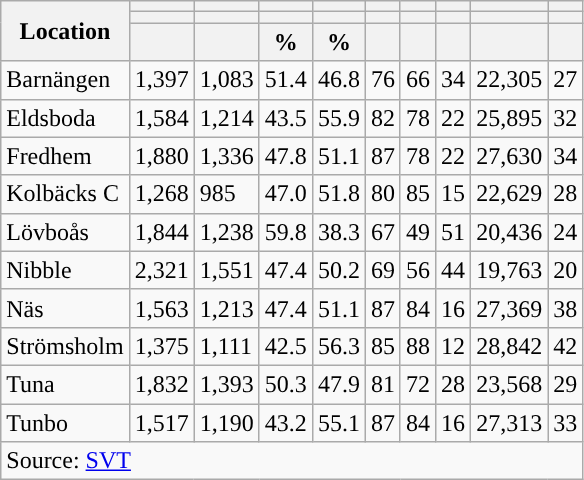<table role="presentation" class="wikitable sortable mw-collapsible">
<tr>
<th rowspan="3">Location</th>
<th></th>
<th></th>
<th></th>
<th></th>
<th></th>
<th></th>
<th></th>
<th></th>
<th></th>
</tr>
<tr>
<th></th>
<th></th>
<th style="background:"></th>
<th style="background:"></th>
<th></th>
<th></th>
<th></th>
<th></th>
<th></th>
</tr>
<tr>
<th data-sort-type="number"></th>
<th data-sort-type="number"></th>
<th data-sort-type="number">%</th>
<th data-sort-type="number">%</th>
<th data-sort-type="number"></th>
<th data-sort-type="number"></th>
<th data-sort-type="number"></th>
<th data-sort-type="number"></th>
<th data-sort-type="number"></th>
</tr>
<tr>
<td align="left">Barnängen</td>
<td>1,397</td>
<td>1,083</td>
<td>51.4</td>
<td>46.8</td>
<td>76</td>
<td>66</td>
<td>34</td>
<td>22,305</td>
<td>27</td>
</tr>
<tr>
<td align="left">Eldsboda</td>
<td>1,584</td>
<td>1,214</td>
<td>43.5</td>
<td>55.9</td>
<td>82</td>
<td>78</td>
<td>22</td>
<td>25,895</td>
<td>32</td>
</tr>
<tr>
<td align="left">Fredhem</td>
<td>1,880</td>
<td>1,336</td>
<td>47.8</td>
<td>51.1</td>
<td>87</td>
<td>78</td>
<td>22</td>
<td>27,630</td>
<td>34</td>
</tr>
<tr>
<td align="left">Kolbäcks C</td>
<td>1,268</td>
<td>985</td>
<td>47.0</td>
<td>51.8</td>
<td>80</td>
<td>85</td>
<td>15</td>
<td>22,629</td>
<td>28</td>
</tr>
<tr>
<td align="left">Lövboås</td>
<td>1,844</td>
<td>1,238</td>
<td>59.8</td>
<td>38.3</td>
<td>67</td>
<td>49</td>
<td>51</td>
<td>20,436</td>
<td>24</td>
</tr>
<tr>
<td align="left">Nibble</td>
<td>2,321</td>
<td>1,551</td>
<td>47.4</td>
<td>50.2</td>
<td>69</td>
<td>56</td>
<td>44</td>
<td>19,763</td>
<td>20</td>
</tr>
<tr>
<td align="left">Näs</td>
<td>1,563</td>
<td>1,213</td>
<td>47.4</td>
<td>51.1</td>
<td>87</td>
<td>84</td>
<td>16</td>
<td>27,369</td>
<td>38</td>
</tr>
<tr>
<td align="left">Strömsholm</td>
<td>1,375</td>
<td>1,111</td>
<td>42.5</td>
<td>56.3</td>
<td>85</td>
<td>88</td>
<td>12</td>
<td>28,842</td>
<td>42</td>
</tr>
<tr>
<td align="left">Tuna</td>
<td>1,832</td>
<td>1,393</td>
<td>50.3</td>
<td>47.9</td>
<td>81</td>
<td>72</td>
<td>28</td>
<td>23,568</td>
<td>29</td>
</tr>
<tr>
<td align="left">Tunbo</td>
<td>1,517</td>
<td>1,190</td>
<td>43.2</td>
<td>55.1</td>
<td>87</td>
<td>84</td>
<td>16</td>
<td>27,313</td>
<td>33</td>
</tr>
<tr>
<td colspan="10" align="left">Source: <a href='#'>SVT</a></td>
</tr>
</table>
